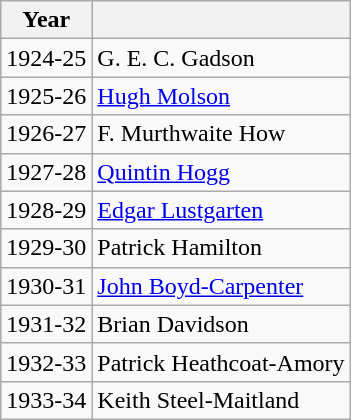<table class="wikitable">
<tr>
<th>Year</th>
<th></th>
</tr>
<tr>
<td>1924-25</td>
<td>G. E. C. Gadson</td>
</tr>
<tr>
<td>1925-26</td>
<td><a href='#'>Hugh Molson</a></td>
</tr>
<tr>
<td>1926-27</td>
<td>F. Murthwaite How</td>
</tr>
<tr>
<td>1927-28</td>
<td><a href='#'>Quintin Hogg</a></td>
</tr>
<tr>
<td>1928-29</td>
<td><a href='#'>Edgar Lustgarten</a></td>
</tr>
<tr>
<td>1929-30</td>
<td>Patrick Hamilton</td>
</tr>
<tr>
<td>1930-31</td>
<td><a href='#'>John Boyd-Carpenter</a></td>
</tr>
<tr>
<td>1931-32</td>
<td>Brian Davidson</td>
</tr>
<tr>
<td>1932-33</td>
<td>Patrick Heathcoat-Amory</td>
</tr>
<tr>
<td>1933-34</td>
<td>Keith Steel-Maitland</td>
</tr>
</table>
